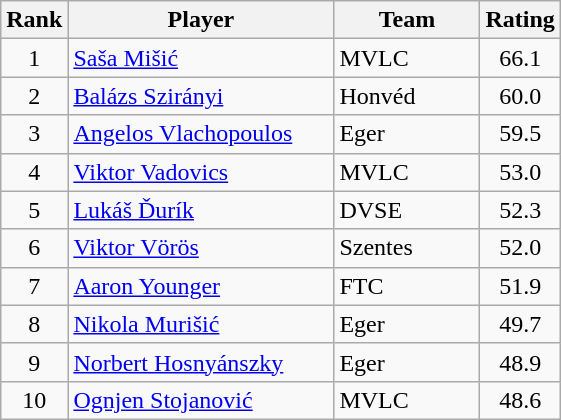<table class="wikitable" style="text-align:center">
<tr>
<th>Rank</th>
<th width="170">Player</th>
<th width="90">Team</th>
<th>Rating</th>
</tr>
<tr>
<td rowspan="1">1</td>
<td align="left"> <a href='#'>Saša Mišić</a></td>
<td align="left"> MVLC</td>
<td>66.1</td>
</tr>
<tr>
<td rowspan="1">2</td>
<td align="left"> <a href='#'>Balázs Szirányi</a></td>
<td align="left"> Honvéd</td>
<td>60.0</td>
</tr>
<tr>
<td rowspan="1">3</td>
<td align="left"> <a href='#'>Angelos Vlachopoulos</a></td>
<td align="left"> Eger</td>
<td>59.5</td>
</tr>
<tr>
<td rowspan="1">4</td>
<td align="left"> <a href='#'>Viktor Vadovics</a></td>
<td align="left"> MVLC</td>
<td>53.0</td>
</tr>
<tr>
<td rowspan="1">5</td>
<td align="left"> <a href='#'>Lukáš Ďurík</a></td>
<td align="left"> DVSE</td>
<td>52.3</td>
</tr>
<tr>
<td rowspan="1">6</td>
<td align="left"> <a href='#'>Viktor Vörös</a></td>
<td align="left"> Szentes</td>
<td>52.0</td>
</tr>
<tr>
<td rowspan="1">7</td>
<td align="left"> <a href='#'>Aaron Younger</a></td>
<td align="left"> FTC</td>
<td>51.9</td>
</tr>
<tr>
<td rowspan="1">8</td>
<td align="left"> <a href='#'>Nikola Murišić</a></td>
<td align="left"> Eger</td>
<td>49.7</td>
</tr>
<tr>
<td rowspan="1">9</td>
<td align="left"> <a href='#'>Norbert Hosnyánszky</a></td>
<td align="left"> Eger</td>
<td>48.9</td>
</tr>
<tr>
<td rowspan="1">10</td>
<td align="left"> <a href='#'>Ognjen Stojanović</a></td>
<td align="left"> MVLC</td>
<td>48.6</td>
</tr>
</table>
